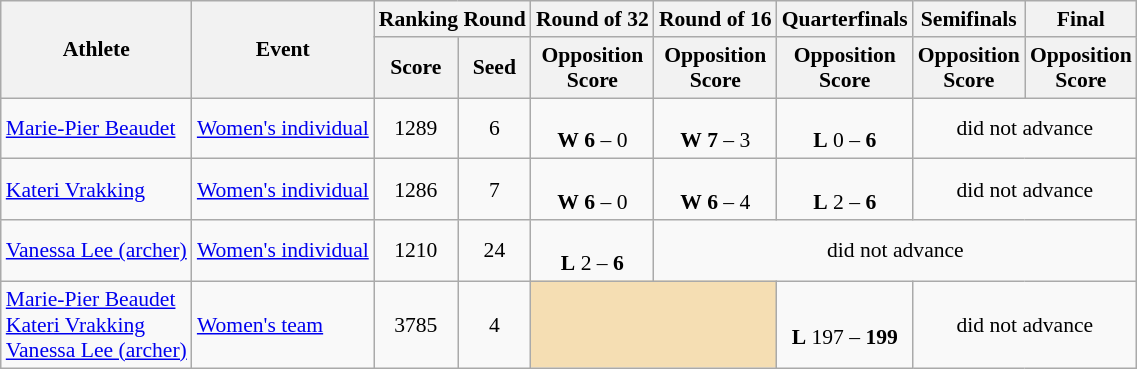<table class="wikitable" style="font-size:90%">
<tr>
<th rowspan="2">Athlete</th>
<th rowspan="2">Event</th>
<th colspan="2">Ranking Round</th>
<th>Round of 32</th>
<th>Round of 16</th>
<th>Quarterfinals</th>
<th>Semifinals</th>
<th>Final</th>
</tr>
<tr>
<th>Score</th>
<th>Seed</th>
<th>Opposition<br>Score</th>
<th>Opposition<br>Score</th>
<th>Opposition<br>Score</th>
<th>Opposition<br>Score</th>
<th>Opposition<br>Score</th>
</tr>
<tr>
<td><a href='#'>Marie-Pier Beaudet</a></td>
<td><a href='#'>Women's individual</a></td>
<td align=center>1289</td>
<td align=center>6</td>
<td align=center><br><strong>W</strong> <strong>6</strong> – 0</td>
<td align=center><br><strong>W</strong> <strong>7</strong> – 3</td>
<td align=center><br><strong>L</strong> 0 – <strong>6</strong></td>
<td align=center colspan=2>did not advance</td>
</tr>
<tr>
<td><a href='#'>Kateri Vrakking</a></td>
<td><a href='#'>Women's individual</a></td>
<td align=center>1286</td>
<td align=center>7</td>
<td align=center><br><strong>W</strong> <strong>6</strong> – 0</td>
<td align=center><br><strong>W</strong> <strong>6</strong> – 4</td>
<td align=center><br><strong>L</strong> 2 – <strong>6</strong></td>
<td align=center colspan=2>did not advance</td>
</tr>
<tr>
<td><a href='#'>Vanessa Lee (archer)</a></td>
<td><a href='#'>Women's individual</a></td>
<td align=center>1210</td>
<td align=center>24</td>
<td align=center><br><strong>L</strong> 2 – <strong>6</strong></td>
<td align=center colspan=4>did not advance</td>
</tr>
<tr>
<td><a href='#'>Marie-Pier Beaudet</a><br><a href='#'>Kateri Vrakking</a><br><a href='#'>Vanessa Lee (archer)</a></td>
<td><a href='#'>Women's team</a></td>
<td align=center>3785</td>
<td align=center>4</td>
<td bgcolor = "wheat" colspan=2></td>
<td align=center><br><strong>L</strong> 197 – <strong>199</strong></td>
<td align=center colspan=2>did not advance</td>
</tr>
</table>
